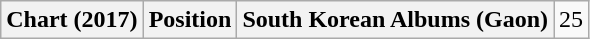<table class="wikitable plainrowheaders" style="text-align:center">
<tr>
<th>Chart (2017)</th>
<th>Position</th>
<th scope="row">South Korean Albums (Gaon)</th>
<td>25</td>
</tr>
</table>
